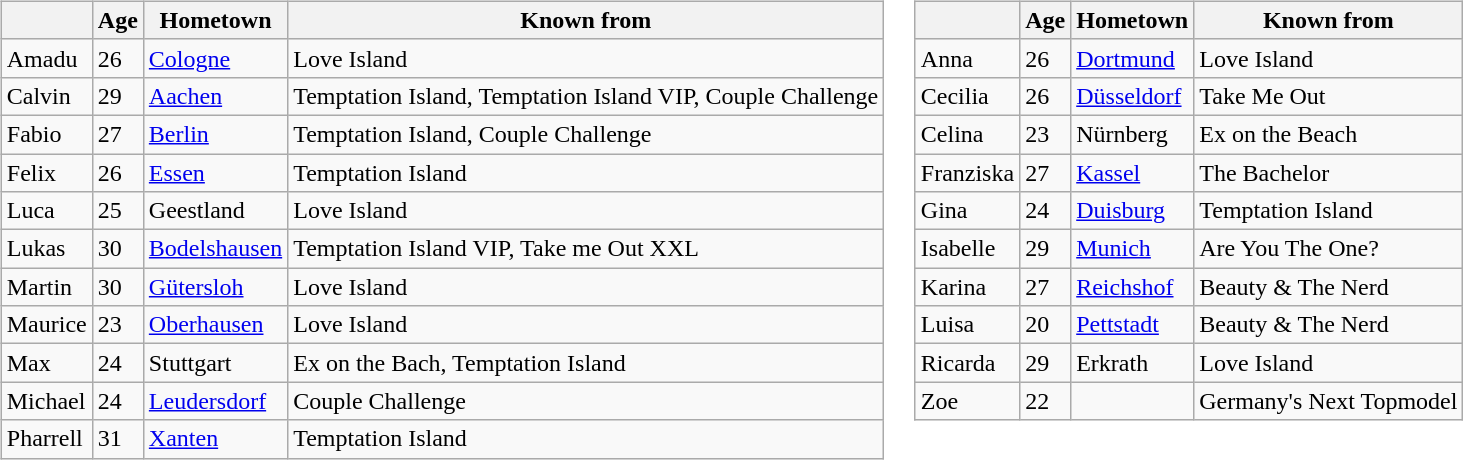<table>
<tr valign="top">
<td><br><table class= "wikitable sortable">
<tr>
<th></th>
<th>Age</th>
<th>Hometown</th>
<th>Known from</th>
</tr>
<tr>
<td>Amadu</td>
<td>26</td>
<td><a href='#'>Cologne</a></td>
<td>Love Island</td>
</tr>
<tr>
<td>Calvin</td>
<td>29</td>
<td><a href='#'>Aachen</a></td>
<td>Temptation Island, Temptation Island VIP, Couple Challenge</td>
</tr>
<tr>
<td>Fabio</td>
<td>27</td>
<td><a href='#'>Berlin</a></td>
<td>Temptation Island, Couple Challenge</td>
</tr>
<tr>
<td>Felix</td>
<td>26</td>
<td><a href='#'>Essen</a></td>
<td>Temptation Island</td>
</tr>
<tr>
<td>Luca</td>
<td>25</td>
<td>Geestland</td>
<td>Love Island</td>
</tr>
<tr>
<td>Lukas</td>
<td>30</td>
<td><a href='#'>Bodelshausen</a></td>
<td>Temptation Island VIP, Take me Out XXL</td>
</tr>
<tr>
<td>Martin</td>
<td>30</td>
<td><a href='#'>Gütersloh</a></td>
<td>Love Island</td>
</tr>
<tr>
<td>Maurice</td>
<td>23</td>
<td><a href='#'>Oberhausen</a></td>
<td>Love Island</td>
</tr>
<tr>
<td>Max</td>
<td>24</td>
<td>Stuttgart</td>
<td>Ex on the Bach, Temptation Island</td>
</tr>
<tr>
<td>Michael</td>
<td>24</td>
<td><a href='#'>Leudersdorf</a></td>
<td>Couple Challenge</td>
</tr>
<tr>
<td>Pharrell</td>
<td>31</td>
<td><a href='#'>Xanten</a></td>
<td>Temptation Island</td>
</tr>
</table>
</td>
<td><br><table class= "wikitable sortable">
<tr>
<th></th>
<th>Age</th>
<th>Hometown</th>
<th>Known from</th>
</tr>
<tr>
<td>Anna</td>
<td>26</td>
<td><a href='#'>Dortmund</a></td>
<td>Love Island</td>
</tr>
<tr>
<td>Cecilia</td>
<td>26</td>
<td><a href='#'>Düsseldorf</a></td>
<td>Take Me Out</td>
</tr>
<tr>
<td>Celina</td>
<td>23</td>
<td>Nürnberg</td>
<td>Ex on the Beach</td>
</tr>
<tr>
<td>Franziska</td>
<td>27</td>
<td><a href='#'>Kassel</a></td>
<td>The Bachelor</td>
</tr>
<tr>
<td>Gina</td>
<td>24</td>
<td><a href='#'>Duisburg</a></td>
<td>Temptation Island</td>
</tr>
<tr>
<td>Isabelle</td>
<td>29</td>
<td><a href='#'>Munich</a></td>
<td>Are You The One?</td>
</tr>
<tr>
<td>Karina</td>
<td>27</td>
<td><a href='#'>Reichshof</a></td>
<td>Beauty & The Nerd</td>
</tr>
<tr>
<td>Luisa</td>
<td>20</td>
<td><a href='#'>Pettstadt</a></td>
<td>Beauty & The Nerd</td>
</tr>
<tr>
<td>Ricarda</td>
<td>29</td>
<td>Erkrath</td>
<td>Love Island</td>
</tr>
<tr>
<td>Zoe</td>
<td>22</td>
<td></td>
<td>Germany's Next Topmodel</td>
</tr>
</table>
</td>
</tr>
</table>
